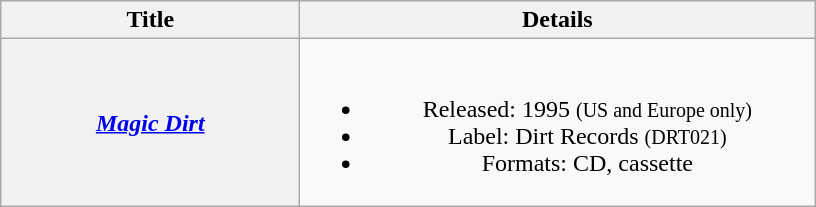<table class="wikitable plainrowheaders" style="text-align:center;">
<tr>
<th scope="col" style="width:12em;">Title</th>
<th scope="col" style="width:21em;">Details</th>
</tr>
<tr>
<th scope="row"><em><a href='#'>Magic Dirt</a></em></th>
<td><br><ul><li>Released: 1995 <small> (US and Europe only)</small></li><li>Label: Dirt Records <small>(DRT021)</small></li><li>Formats: CD, cassette</li></ul></td>
</tr>
</table>
